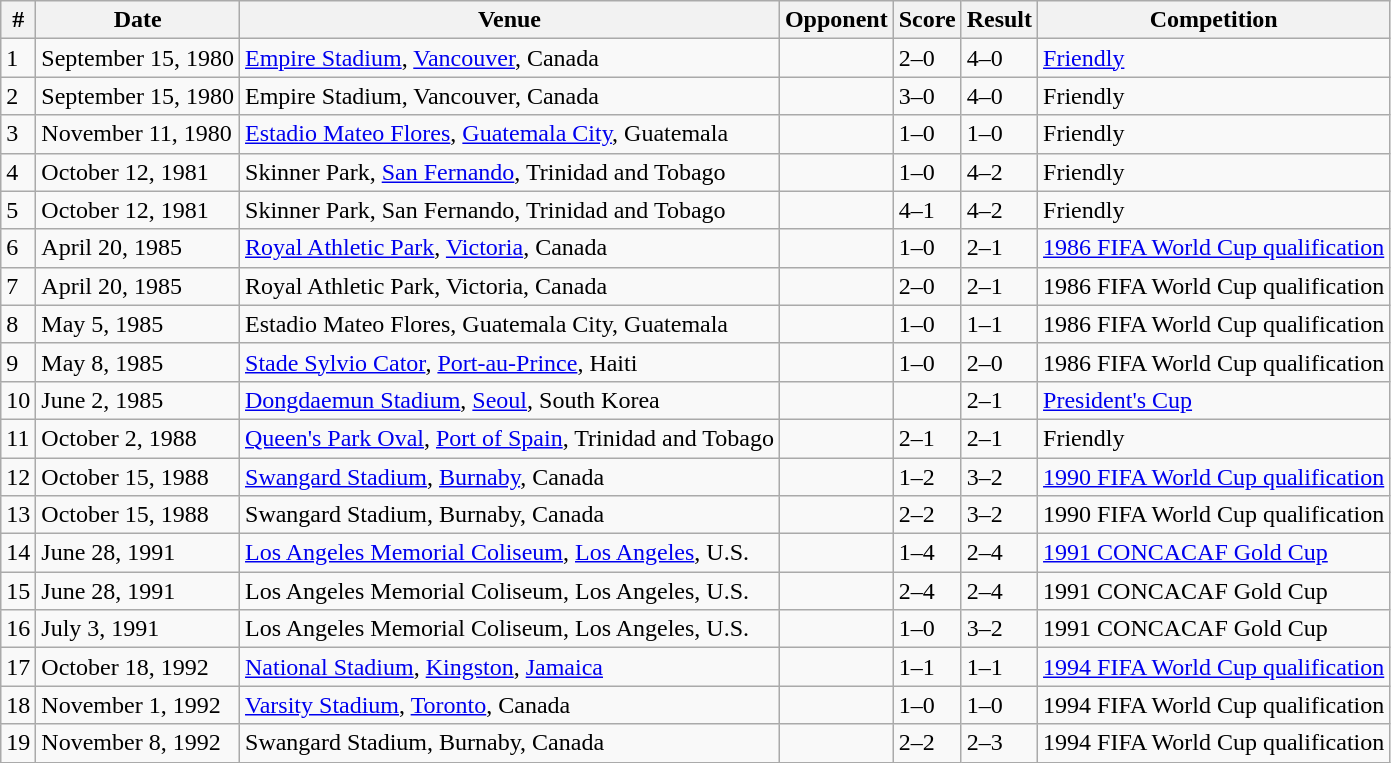<table class="wikitable">
<tr>
<th>#</th>
<th>Date</th>
<th>Venue</th>
<th>Opponent</th>
<th>Score</th>
<th>Result</th>
<th>Competition</th>
</tr>
<tr>
<td>1</td>
<td>September 15, 1980</td>
<td><a href='#'>Empire Stadium</a>, <a href='#'>Vancouver</a>, Canada</td>
<td></td>
<td>2–0</td>
<td>4–0</td>
<td><a href='#'>Friendly</a></td>
</tr>
<tr>
<td>2</td>
<td>September 15, 1980</td>
<td>Empire Stadium, Vancouver, Canada</td>
<td></td>
<td>3–0</td>
<td>4–0</td>
<td>Friendly</td>
</tr>
<tr>
<td>3</td>
<td>November 11, 1980</td>
<td><a href='#'>Estadio Mateo Flores</a>, <a href='#'>Guatemala City</a>, Guatemala</td>
<td></td>
<td>1–0</td>
<td>1–0</td>
<td>Friendly</td>
</tr>
<tr>
<td>4</td>
<td>October 12, 1981</td>
<td>Skinner Park, <a href='#'>San Fernando</a>, Trinidad and Tobago</td>
<td></td>
<td>1–0</td>
<td>4–2</td>
<td>Friendly</td>
</tr>
<tr>
<td>5</td>
<td>October 12, 1981</td>
<td>Skinner Park, San Fernando, Trinidad and Tobago</td>
<td></td>
<td>4–1</td>
<td>4–2</td>
<td>Friendly</td>
</tr>
<tr>
<td>6</td>
<td>April 20, 1985</td>
<td><a href='#'>Royal Athletic Park</a>, <a href='#'>Victoria</a>, Canada</td>
<td></td>
<td>1–0</td>
<td>2–1</td>
<td><a href='#'>1986 FIFA World Cup qualification</a></td>
</tr>
<tr>
<td>7</td>
<td>April 20, 1985</td>
<td>Royal Athletic Park, Victoria, Canada</td>
<td></td>
<td>2–0</td>
<td>2–1</td>
<td>1986 FIFA World Cup qualification</td>
</tr>
<tr>
<td>8</td>
<td>May 5, 1985</td>
<td>Estadio Mateo Flores, Guatemala City, Guatemala</td>
<td></td>
<td>1–0</td>
<td>1–1</td>
<td>1986 FIFA World Cup qualification</td>
</tr>
<tr>
<td>9</td>
<td>May 8, 1985</td>
<td><a href='#'>Stade Sylvio Cator</a>, <a href='#'>Port-au-Prince</a>, Haiti</td>
<td></td>
<td>1–0</td>
<td>2–0</td>
<td>1986 FIFA World Cup qualification</td>
</tr>
<tr>
<td>10</td>
<td>June 2, 1985</td>
<td><a href='#'>Dongdaemun Stadium</a>, <a href='#'>Seoul</a>, South Korea</td>
<td></td>
<td></td>
<td>2–1</td>
<td><a href='#'>President's Cup</a></td>
</tr>
<tr>
<td>11</td>
<td>October 2, 1988</td>
<td><a href='#'>Queen's Park Oval</a>, <a href='#'>Port of Spain</a>, Trinidad and Tobago</td>
<td></td>
<td>2–1</td>
<td>2–1</td>
<td>Friendly</td>
</tr>
<tr>
<td>12</td>
<td>October 15, 1988</td>
<td><a href='#'>Swangard Stadium</a>, <a href='#'>Burnaby</a>, Canada</td>
<td></td>
<td>1–2</td>
<td>3–2</td>
<td><a href='#'>1990 FIFA World Cup qualification</a></td>
</tr>
<tr>
<td>13</td>
<td>October 15, 1988</td>
<td>Swangard Stadium, Burnaby, Canada</td>
<td></td>
<td>2–2</td>
<td>3–2</td>
<td>1990 FIFA World Cup qualification</td>
</tr>
<tr>
<td>14</td>
<td>June 28, 1991</td>
<td><a href='#'>Los Angeles Memorial Coliseum</a>, <a href='#'>Los Angeles</a>, U.S.</td>
<td></td>
<td>1–4</td>
<td>2–4</td>
<td><a href='#'>1991 CONCACAF Gold Cup</a></td>
</tr>
<tr>
<td>15</td>
<td>June 28, 1991</td>
<td>Los Angeles Memorial Coliseum, Los Angeles, U.S.</td>
<td></td>
<td>2–4</td>
<td>2–4</td>
<td>1991 CONCACAF Gold Cup</td>
</tr>
<tr>
<td>16</td>
<td>July 3, 1991</td>
<td>Los Angeles Memorial Coliseum, Los Angeles, U.S.</td>
<td></td>
<td>1–0</td>
<td>3–2</td>
<td>1991 CONCACAF Gold Cup</td>
</tr>
<tr>
<td>17</td>
<td>October 18, 1992</td>
<td><a href='#'>National Stadium</a>, <a href='#'>Kingston</a>, <a href='#'>Jamaica</a></td>
<td></td>
<td>1–1</td>
<td>1–1</td>
<td><a href='#'>1994 FIFA World Cup qualification</a></td>
</tr>
<tr>
<td>18</td>
<td>November 1, 1992</td>
<td><a href='#'>Varsity Stadium</a>, <a href='#'>Toronto</a>, Canada</td>
<td></td>
<td>1–0</td>
<td>1–0</td>
<td>1994 FIFA World Cup qualification</td>
</tr>
<tr>
<td>19</td>
<td>November 8, 1992</td>
<td>Swangard Stadium, Burnaby, Canada</td>
<td></td>
<td>2–2</td>
<td>2–3</td>
<td>1994 FIFA World Cup qualification</td>
</tr>
</table>
